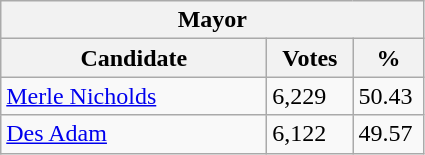<table class="wikitable">
<tr>
<th colspan="3">Mayor</th>
</tr>
<tr>
<th style="width: 170px">Candidate</th>
<th style="width: 50px">Votes</th>
<th style="width: 40px">%</th>
</tr>
<tr>
<td><a href='#'>Merle Nicholds</a></td>
<td>6,229</td>
<td>50.43</td>
</tr>
<tr>
<td><a href='#'>Des Adam</a></td>
<td>6,122</td>
<td>49.57</td>
</tr>
</table>
